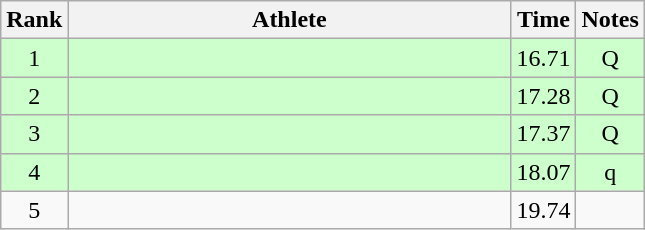<table class="wikitable" style="text-align:center">
<tr>
<th>Rank</th>
<th Style="width:18em">Athlete</th>
<th>Time</th>
<th>Notes</th>
</tr>
<tr style="background:#cfc">
<td>1</td>
<td style="text-align:left"></td>
<td>16.71</td>
<td>Q</td>
</tr>
<tr style="background:#cfc">
<td>2</td>
<td style="text-align:left"></td>
<td>17.28</td>
<td>Q</td>
</tr>
<tr style="background:#cfc">
<td>3</td>
<td style="text-align:left"></td>
<td>17.37</td>
<td>Q</td>
</tr>
<tr style="background:#cfc">
<td>4</td>
<td style="text-align:left"></td>
<td>18.07</td>
<td>q</td>
</tr>
<tr>
<td>5</td>
<td style="text-align:left"></td>
<td>19.74</td>
<td></td>
</tr>
</table>
